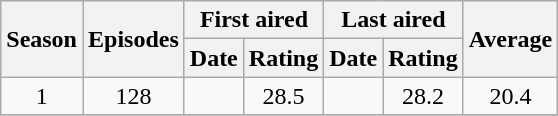<table class="wikitable" style="text-align: center">
<tr>
<th scope="col" rowspan="2">Season</th>
<th scope="col" rowspan="2" colspan="1">Episodes</th>
<th scope="col" colspan="2">First aired</th>
<th scope="col" colspan="2">Last aired</th>
<th scope="col" rowspan="2" colspan="1">Average</th>
</tr>
<tr>
<th scope="col">Date</th>
<th scope="col">Rating</th>
<th scope="col">Date</th>
<th scope="col">Rating</th>
</tr>
<tr>
<td>1</td>
<td>128</td>
<td></td>
<td>28.5</td>
<td></td>
<td>28.2</td>
<td>20.4</td>
</tr>
<tr>
</tr>
</table>
